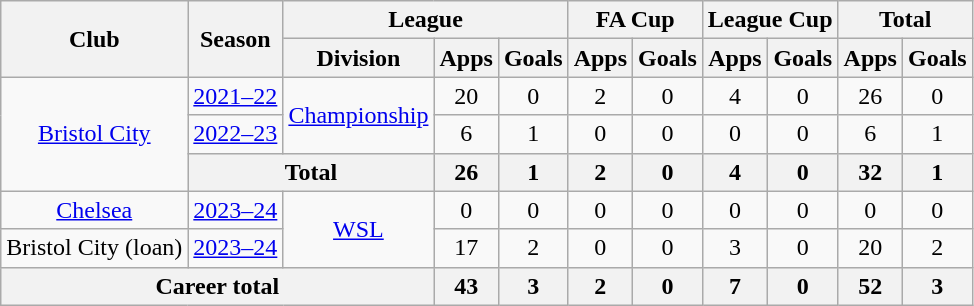<table class="wikitable" style="text-align:center">
<tr>
<th rowspan="2">Club</th>
<th rowspan="2">Season</th>
<th colspan="3">League</th>
<th colspan="2">FA Cup</th>
<th colspan="2">League Cup</th>
<th colspan="2">Total</th>
</tr>
<tr>
<th>Division</th>
<th>Apps</th>
<th>Goals</th>
<th>Apps</th>
<th>Goals</th>
<th>Apps</th>
<th>Goals</th>
<th>Apps</th>
<th>Goals</th>
</tr>
<tr>
<td rowspan="3"><a href='#'>Bristol City</a></td>
<td><a href='#'>2021–22</a></td>
<td rowspan="2"><a href='#'>Championship</a></td>
<td>20</td>
<td>0</td>
<td>2</td>
<td>0</td>
<td>4</td>
<td>0</td>
<td>26</td>
<td>0</td>
</tr>
<tr>
<td><a href='#'>2022–23</a></td>
<td>6</td>
<td>1</td>
<td>0</td>
<td>0</td>
<td>0</td>
<td>0</td>
<td>6</td>
<td>1</td>
</tr>
<tr>
<th colspan="2">Total</th>
<th>26</th>
<th>1</th>
<th>2</th>
<th>0</th>
<th>4</th>
<th>0</th>
<th>32</th>
<th>1</th>
</tr>
<tr>
<td><a href='#'>Chelsea</a></td>
<td><a href='#'>2023–24</a></td>
<td rowspan="2"><a href='#'>WSL</a></td>
<td>0</td>
<td>0</td>
<td>0</td>
<td>0</td>
<td>0</td>
<td>0</td>
<td>0</td>
<td>0</td>
</tr>
<tr>
<td>Bristol City (loan)</td>
<td><a href='#'>2023–24</a></td>
<td>17</td>
<td>2</td>
<td>0</td>
<td>0</td>
<td>3</td>
<td>0</td>
<td>20</td>
<td>2</td>
</tr>
<tr>
<th colspan="3">Career total</th>
<th>43</th>
<th>3</th>
<th>2</th>
<th>0</th>
<th>7</th>
<th>0</th>
<th>52</th>
<th>3</th>
</tr>
</table>
